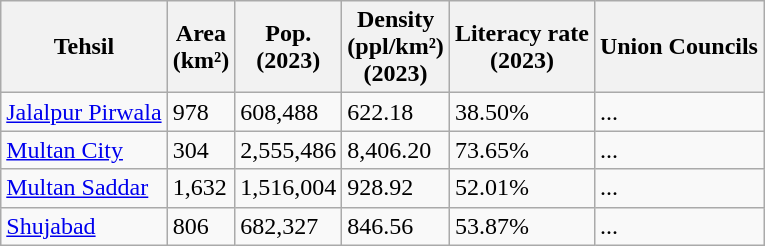<table class="wikitable sortable static-row-numbers static-row-header-hash">
<tr>
<th>Tehsil</th>
<th>Area<br>(km²)</th>
<th>Pop.<br>(2023)</th>
<th>Density<br>(ppl/km²)<br>(2023)</th>
<th>Literacy rate<br>(2023)</th>
<th>Union Councils</th>
</tr>
<tr>
<td><a href='#'>Jalalpur Pirwala</a></td>
<td>978</td>
<td>608,488</td>
<td>622.18</td>
<td>38.50%</td>
<td>...</td>
</tr>
<tr>
<td><a href='#'>Multan City</a></td>
<td>304</td>
<td>2,555,486</td>
<td>8,406.20</td>
<td>73.65%</td>
<td>...</td>
</tr>
<tr>
<td><a href='#'>Multan Saddar</a></td>
<td>1,632</td>
<td>1,516,004</td>
<td>928.92</td>
<td>52.01%</td>
<td>...</td>
</tr>
<tr>
<td><a href='#'>Shujabad</a></td>
<td>806</td>
<td>682,327</td>
<td>846.56</td>
<td>53.87%</td>
<td>...</td>
</tr>
</table>
